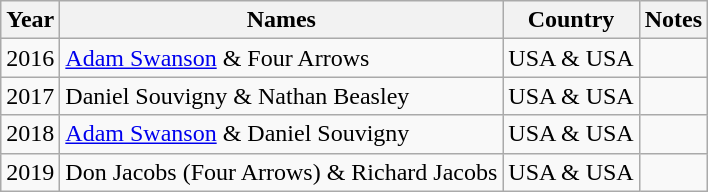<table class="wikitable">
<tr>
<th>Year</th>
<th>Names</th>
<th>Country</th>
<th>Notes</th>
</tr>
<tr>
<td>2016</td>
<td><a href='#'>Adam Swanson</a> & Four Arrows</td>
<td>USA & USA</td>
<td></td>
</tr>
<tr>
<td>2017</td>
<td>Daniel Souvigny & Nathan Beasley</td>
<td>USA & USA</td>
<td></td>
</tr>
<tr>
<td>2018</td>
<td><a href='#'>Adam Swanson</a> & Daniel Souvigny</td>
<td>USA & USA</td>
<td></td>
</tr>
<tr>
<td>2019</td>
<td>Don Jacobs (Four Arrows) & Richard Jacobs</td>
<td>USA & USA</td>
<td></td>
</tr>
</table>
